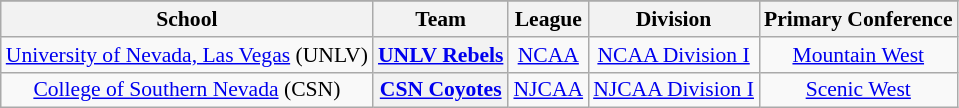<table class="wikitable" style="font-size: 90%;" |>
<tr>
</tr>
<tr align="center">
<th>School</th>
<th>Team</th>
<th>League</th>
<th>Division</th>
<th>Primary Conference</th>
</tr>
<tr style="text-align:center;">
<td><a href='#'>University of Nevada, Las Vegas</a> (UNLV)</td>
<th><a href='#'>UNLV Rebels</a></th>
<td><a href='#'>NCAA</a></td>
<td><a href='#'>NCAA Division I</a></td>
<td><a href='#'>Mountain West</a></td>
</tr>
<tr style="text-align:center;">
<td><a href='#'>College of Southern Nevada</a> (CSN)</td>
<th><a href='#'>CSN Coyotes</a></th>
<td><a href='#'>NJCAA</a></td>
<td><a href='#'>NJCAA Division I</a></td>
<td><a href='#'>Scenic West</a></td>
</tr>
</table>
